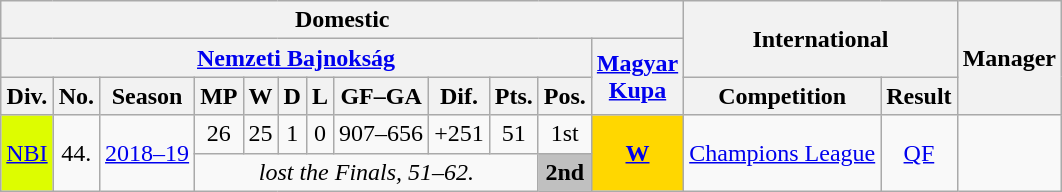<table class="wikitable" style="text-align:center">
<tr>
<th colspan="12">Domestic</th>
<th colspan="2" rowspan="2">International</th>
<th rowspan="3">Manager</th>
</tr>
<tr>
<th colspan="11"><a href='#'>Nemzeti Bajnokság</a></th>
<th rowspan="2"><a href='#'>Magyar<br>Kupa</a></th>
</tr>
<tr>
<th>Div.</th>
<th>No.</th>
<th>Season</th>
<th>MP</th>
<th>W</th>
<th>D</th>
<th>L</th>
<th>GF–GA</th>
<th>Dif.</th>
<th>Pts.</th>
<th>Pos.</th>
<th>Competition</th>
<th>Result</th>
</tr>
<tr>
<td bgcolor=#ddffdd; rowspan=2><a href='#'>NBI</a></td>
<td rowspan="2">44.</td>
<td rowspan="2"><a href='#'>2018–19</a></td>
<td>26</td>
<td>25</td>
<td>1</td>
<td>0</td>
<td>907–656</td>
<td>+251</td>
<td>51</td>
<td>1st</td>
<td rowspan=2; style="background:gold;"><strong><a href='#'>W</a></strong></td>
<td rowspan="2"><a href='#'>Champions League</a></td>
<td rowspan="2"><a href='#'>QF</a></td>
</tr>
<tr>
<td colspan="7"><em> lost the Finals, 51–62.</em></td>
<td style="background:silver;"><strong>2nd</strong></td>
</tr>
</table>
